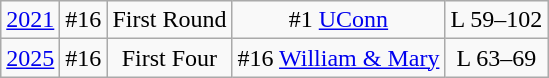<table class="wikitable">
<tr align="center">
<td><a href='#'>2021</a></td>
<td>#16</td>
<td>First Round</td>
<td>#1 <a href='#'>UConn</a></td>
<td>L 59–102</td>
</tr>
<tr align="center">
<td><a href='#'>2025</a></td>
<td>#16</td>
<td>First Four</td>
<td>#16 <a href='#'>William & Mary</a></td>
<td>L 63–69</td>
</tr>
</table>
